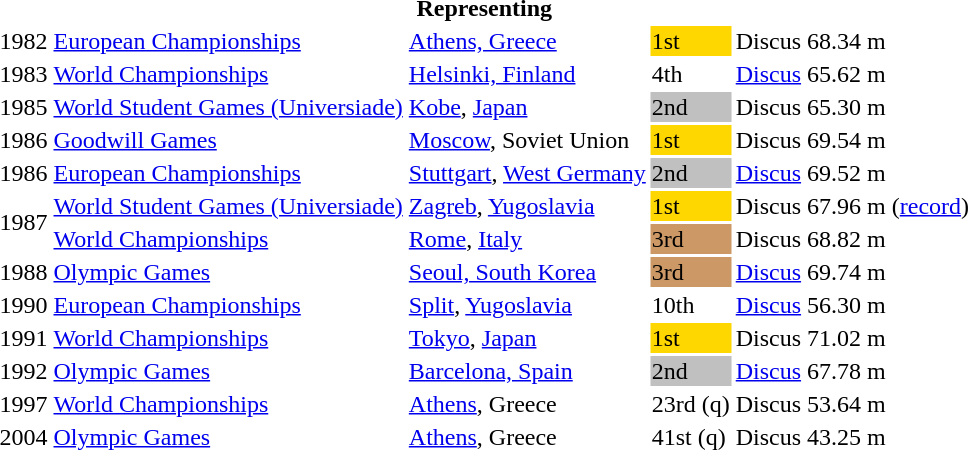<table>
<tr>
<th colspan="6">Representing </th>
</tr>
<tr>
<td>1982</td>
<td><a href='#'>European Championships</a></td>
<td><a href='#'>Athens, Greece</a></td>
<td bgcolor="gold">1st</td>
<td>Discus</td>
<td>68.34 m</td>
</tr>
<tr>
<td>1983</td>
<td><a href='#'>World Championships</a></td>
<td><a href='#'>Helsinki, Finland</a></td>
<td>4th</td>
<td><a href='#'>Discus</a></td>
<td>65.62 m</td>
</tr>
<tr>
<td>1985</td>
<td><a href='#'>World Student Games (Universiade)</a></td>
<td><a href='#'>Kobe</a>, <a href='#'>Japan</a></td>
<td bgcolor="silver">2nd</td>
<td>Discus</td>
<td>65.30 m</td>
</tr>
<tr>
<td>1986</td>
<td><a href='#'>Goodwill Games</a></td>
<td><a href='#'>Moscow</a>, Soviet Union</td>
<td bgcolor=gold>1st</td>
<td>Discus</td>
<td>69.54 m</td>
</tr>
<tr>
<td>1986</td>
<td><a href='#'>European Championships</a></td>
<td><a href='#'>Stuttgart</a>, <a href='#'>West Germany</a></td>
<td bgcolor="silver">2nd</td>
<td><a href='#'>Discus</a></td>
<td>69.52 m</td>
</tr>
<tr>
<td rowspan=2>1987</td>
<td><a href='#'>World Student Games (Universiade)</a></td>
<td><a href='#'>Zagreb</a>, <a href='#'>Yugoslavia</a></td>
<td bgcolor="gold">1st</td>
<td>Discus</td>
<td>67.96 m (<a href='#'>record</a>)</td>
</tr>
<tr>
<td><a href='#'>World Championships</a></td>
<td><a href='#'>Rome</a>, <a href='#'>Italy</a></td>
<td bgcolor="CC9966">3rd</td>
<td>Discus</td>
<td>68.82 m</td>
</tr>
<tr>
<td>1988</td>
<td><a href='#'>Olympic Games</a></td>
<td><a href='#'>Seoul, South Korea</a></td>
<td bgcolor="CC9966">3rd</td>
<td><a href='#'>Discus</a></td>
<td>69.74 m</td>
</tr>
<tr>
<td>1990</td>
<td><a href='#'>European Championships</a></td>
<td><a href='#'>Split</a>, <a href='#'>Yugoslavia</a></td>
<td>10th</td>
<td><a href='#'>Discus</a></td>
<td>56.30 m</td>
</tr>
<tr>
<td>1991</td>
<td><a href='#'>World Championships</a></td>
<td><a href='#'>Tokyo</a>, <a href='#'>Japan</a></td>
<td bgcolor="gold">1st</td>
<td>Discus</td>
<td>71.02 m</td>
</tr>
<tr>
<td>1992</td>
<td><a href='#'>Olympic Games</a></td>
<td><a href='#'>Barcelona, Spain</a></td>
<td bgcolor=silver>2nd</td>
<td><a href='#'>Discus</a></td>
<td>67.78 m</td>
</tr>
<tr>
<td>1997</td>
<td><a href='#'>World Championships</a></td>
<td><a href='#'>Athens</a>, Greece</td>
<td>23rd (q)</td>
<td>Discus</td>
<td>53.64 m</td>
</tr>
<tr>
<td>2004</td>
<td><a href='#'>Olympic Games</a></td>
<td><a href='#'>Athens</a>, Greece</td>
<td>41st (q)</td>
<td>Discus</td>
<td>43.25 m</td>
</tr>
</table>
